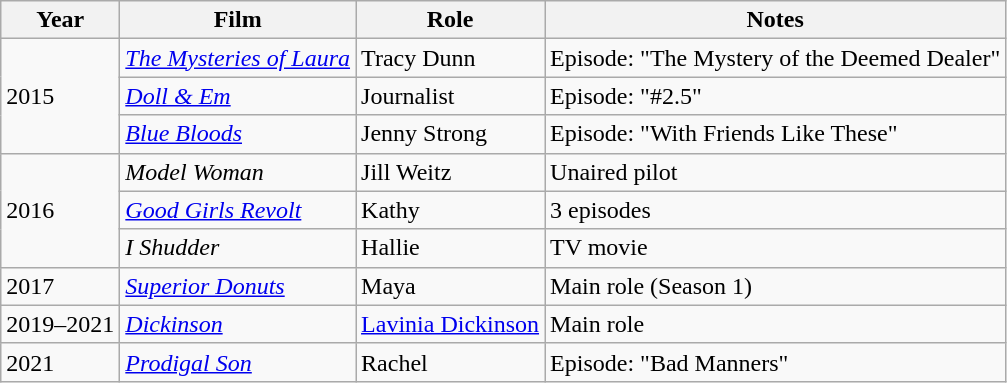<table class="wikitable">
<tr>
<th>Year</th>
<th>Film</th>
<th>Role</th>
<th class="unsortable">Notes</th>
</tr>
<tr>
<td rowspan=3>2015</td>
<td><em><a href='#'>The Mysteries of Laura</a></em></td>
<td>Tracy Dunn</td>
<td>Episode: "The Mystery of the Deemed Dealer"</td>
</tr>
<tr>
<td><em><a href='#'>Doll & Em</a></em></td>
<td>Journalist</td>
<td>Episode: "#2.5"</td>
</tr>
<tr>
<td><em><a href='#'>Blue Bloods</a></em></td>
<td>Jenny Strong</td>
<td>Episode: "With Friends Like These"</td>
</tr>
<tr>
<td rowspan=3>2016</td>
<td><em>Model Woman</em></td>
<td>Jill Weitz</td>
<td>Unaired pilot</td>
</tr>
<tr>
<td><em><a href='#'>Good Girls Revolt</a></em></td>
<td>Kathy</td>
<td>3 episodes</td>
</tr>
<tr>
<td><em>I Shudder</em></td>
<td>Hallie</td>
<td>TV movie</td>
</tr>
<tr>
<td>2017</td>
<td><em><a href='#'>Superior Donuts</a></em></td>
<td>Maya</td>
<td>Main role (Season 1)</td>
</tr>
<tr>
<td>2019–2021</td>
<td><em><a href='#'>Dickinson</a></em></td>
<td><a href='#'>Lavinia Dickinson</a></td>
<td>Main role</td>
</tr>
<tr>
<td>2021</td>
<td><em><a href='#'>Prodigal Son</a></em></td>
<td>Rachel</td>
<td>Episode: "Bad Manners"</td>
</tr>
</table>
